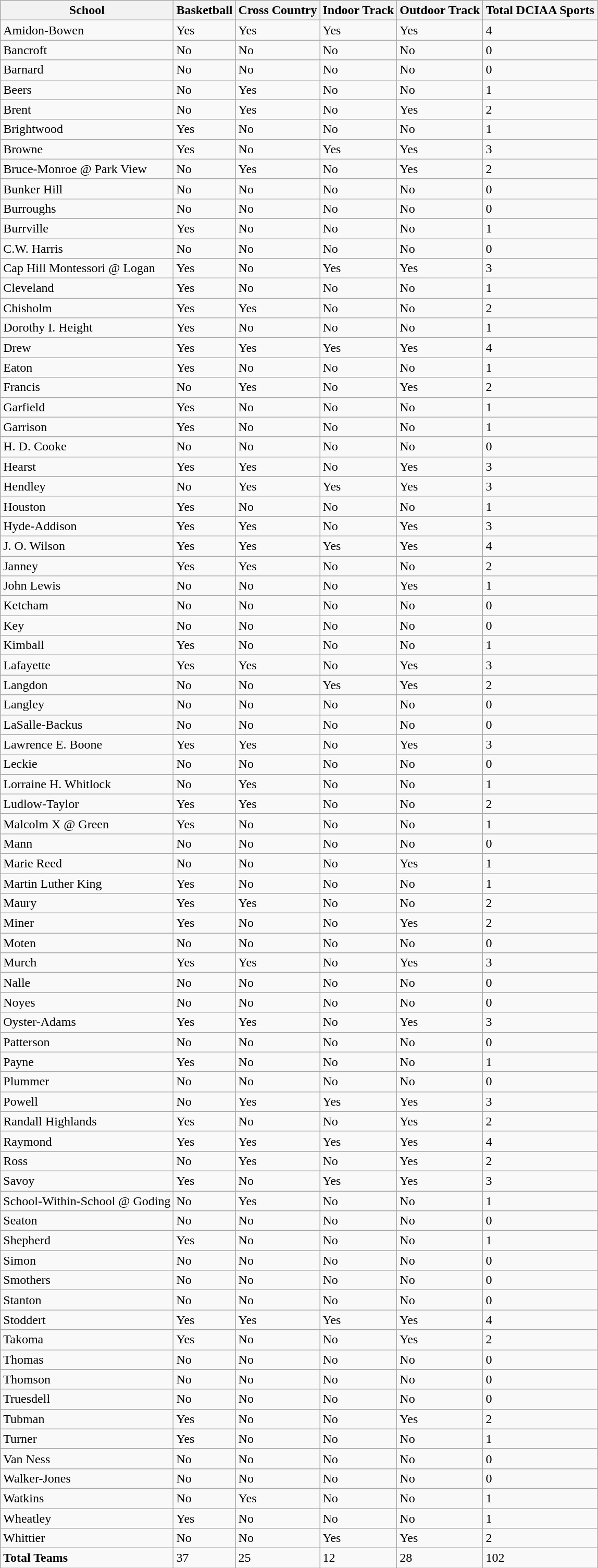<table class="wikitable sortable">
<tr>
<th>School</th>
<th>Basketball</th>
<th>Cross Country</th>
<th>Indoor Track</th>
<th>Outdoor Track</th>
<th>Total DCIAA Sports</th>
</tr>
<tr>
<td>Amidon-Bowen</td>
<td>Yes</td>
<td>Yes</td>
<td>Yes</td>
<td>Yes</td>
<td>4</td>
</tr>
<tr>
<td>Bancroft</td>
<td>No</td>
<td>No</td>
<td>No</td>
<td>No</td>
<td>0</td>
</tr>
<tr>
<td>Barnard</td>
<td>No</td>
<td>No</td>
<td>No</td>
<td>No</td>
<td>0</td>
</tr>
<tr>
<td>Beers</td>
<td>No</td>
<td>Yes</td>
<td>No</td>
<td>No</td>
<td>1</td>
</tr>
<tr>
<td>Brent</td>
<td>No</td>
<td>Yes</td>
<td>No</td>
<td>Yes</td>
<td>2</td>
</tr>
<tr>
<td>Brightwood</td>
<td>Yes</td>
<td>No</td>
<td>No</td>
<td>No</td>
<td>1</td>
</tr>
<tr>
<td>Browne</td>
<td>Yes</td>
<td>No</td>
<td>Yes</td>
<td>Yes</td>
<td>3</td>
</tr>
<tr>
<td>Bruce-Monroe @ Park View</td>
<td>No</td>
<td>Yes</td>
<td>No</td>
<td>Yes</td>
<td>2</td>
</tr>
<tr>
<td>Bunker Hill</td>
<td>No</td>
<td>No</td>
<td>No</td>
<td>No</td>
<td>0</td>
</tr>
<tr>
<td>Burroughs</td>
<td>No</td>
<td>No</td>
<td>No</td>
<td>No</td>
<td>0</td>
</tr>
<tr>
<td>Burrville</td>
<td>Yes</td>
<td>No</td>
<td>No</td>
<td>No</td>
<td>1</td>
</tr>
<tr>
<td>C.W. Harris</td>
<td>No</td>
<td>No</td>
<td>No</td>
<td>No</td>
<td>0</td>
</tr>
<tr>
<td>Cap Hill Montessori @ Logan</td>
<td>Yes</td>
<td>No</td>
<td>Yes</td>
<td>Yes</td>
<td>3</td>
</tr>
<tr>
<td>Cleveland</td>
<td>Yes</td>
<td>No</td>
<td>No</td>
<td>No</td>
<td>1</td>
</tr>
<tr>
<td>Chisholm</td>
<td>Yes</td>
<td>Yes</td>
<td>No</td>
<td>No</td>
<td>2</td>
</tr>
<tr>
<td>Dorothy I. Height</td>
<td>Yes</td>
<td>No</td>
<td>No</td>
<td>No</td>
<td>1</td>
</tr>
<tr>
<td>Drew</td>
<td>Yes</td>
<td>Yes</td>
<td>Yes</td>
<td>Yes</td>
<td>4</td>
</tr>
<tr>
<td>Eaton</td>
<td>Yes</td>
<td>No</td>
<td>No</td>
<td>No</td>
<td>1</td>
</tr>
<tr>
<td>Francis</td>
<td>No</td>
<td>Yes</td>
<td>No</td>
<td>Yes</td>
<td>2</td>
</tr>
<tr>
<td>Garfield</td>
<td>Yes</td>
<td>No</td>
<td>No</td>
<td>No</td>
<td>1</td>
</tr>
<tr>
<td>Garrison</td>
<td>Yes</td>
<td>No</td>
<td>No</td>
<td>No</td>
<td>1</td>
</tr>
<tr>
<td>H. D. Cooke</td>
<td>No</td>
<td>No</td>
<td>No</td>
<td>No</td>
<td>0</td>
</tr>
<tr>
<td>Hearst</td>
<td>Yes</td>
<td>Yes</td>
<td>No</td>
<td>Yes</td>
<td>3</td>
</tr>
<tr>
<td>Hendley</td>
<td>No</td>
<td>Yes</td>
<td>Yes</td>
<td>Yes</td>
<td>3</td>
</tr>
<tr>
<td>Houston</td>
<td>Yes</td>
<td>No</td>
<td>No</td>
<td>No</td>
<td>1</td>
</tr>
<tr>
<td>Hyde-Addison</td>
<td>Yes</td>
<td>Yes</td>
<td>No</td>
<td>Yes</td>
<td>3</td>
</tr>
<tr>
<td>J. O. Wilson</td>
<td>Yes</td>
<td>Yes</td>
<td>Yes</td>
<td>Yes</td>
<td>4</td>
</tr>
<tr>
<td>Janney</td>
<td>Yes</td>
<td>Yes</td>
<td>No</td>
<td>No</td>
<td>2</td>
</tr>
<tr>
<td>John Lewis</td>
<td>No</td>
<td>No</td>
<td>No</td>
<td>Yes</td>
<td>1</td>
</tr>
<tr>
<td>Ketcham</td>
<td>No</td>
<td>No</td>
<td>No</td>
<td>No</td>
<td>0</td>
</tr>
<tr>
<td>Key</td>
<td>No</td>
<td>No</td>
<td>No</td>
<td>No</td>
<td>0</td>
</tr>
<tr>
<td>Kimball</td>
<td>Yes</td>
<td>No</td>
<td>No</td>
<td>No</td>
<td>1</td>
</tr>
<tr>
<td>Lafayette</td>
<td>Yes</td>
<td>Yes</td>
<td>No</td>
<td>Yes</td>
<td>3</td>
</tr>
<tr>
<td>Langdon</td>
<td>No</td>
<td>No</td>
<td>Yes</td>
<td>Yes</td>
<td>2</td>
</tr>
<tr>
<td>Langley</td>
<td>No</td>
<td>No</td>
<td>No</td>
<td>No</td>
<td>0</td>
</tr>
<tr>
<td>LaSalle-Backus</td>
<td>No</td>
<td>No</td>
<td>No</td>
<td>No</td>
<td>0</td>
</tr>
<tr>
<td>Lawrence E. Boone</td>
<td>Yes</td>
<td>Yes</td>
<td>No</td>
<td>Yes</td>
<td>3</td>
</tr>
<tr>
<td>Leckie</td>
<td>No</td>
<td>No</td>
<td>No</td>
<td>No</td>
<td>0</td>
</tr>
<tr>
<td>Lorraine H. Whitlock</td>
<td>No</td>
<td>Yes</td>
<td>No</td>
<td>No</td>
<td>1</td>
</tr>
<tr>
<td>Ludlow-Taylor</td>
<td>Yes</td>
<td>Yes</td>
<td>No</td>
<td>No</td>
<td>2</td>
</tr>
<tr>
<td>Malcolm X @ Green</td>
<td>Yes</td>
<td>No</td>
<td>No</td>
<td>No</td>
<td>1</td>
</tr>
<tr>
<td>Mann</td>
<td>No</td>
<td>No</td>
<td>No</td>
<td>No</td>
<td>0</td>
</tr>
<tr>
<td>Marie Reed</td>
<td>No</td>
<td>No</td>
<td>No</td>
<td>Yes</td>
<td>1</td>
</tr>
<tr>
<td>Martin Luther King</td>
<td>Yes</td>
<td>No</td>
<td>No</td>
<td>No</td>
<td>1</td>
</tr>
<tr>
<td>Maury</td>
<td>Yes</td>
<td>Yes</td>
<td>No</td>
<td>No</td>
<td>2</td>
</tr>
<tr>
<td>Miner</td>
<td>Yes</td>
<td>No</td>
<td>No</td>
<td>Yes</td>
<td>2</td>
</tr>
<tr>
<td>Moten</td>
<td>No</td>
<td>No</td>
<td>No</td>
<td>No</td>
<td>0</td>
</tr>
<tr>
<td>Murch</td>
<td>Yes</td>
<td>Yes</td>
<td>No</td>
<td>Yes</td>
<td>3</td>
</tr>
<tr>
<td>Nalle</td>
<td>No</td>
<td>No</td>
<td>No</td>
<td>No</td>
<td>0</td>
</tr>
<tr>
<td>Noyes</td>
<td>No</td>
<td>No</td>
<td>No</td>
<td>No</td>
<td>0</td>
</tr>
<tr>
<td>Oyster-Adams</td>
<td>Yes</td>
<td>Yes</td>
<td>No</td>
<td>Yes</td>
<td>3</td>
</tr>
<tr>
<td>Patterson</td>
<td>No</td>
<td>No</td>
<td>No</td>
<td>No</td>
<td>0</td>
</tr>
<tr>
<td>Payne</td>
<td>Yes</td>
<td>No</td>
<td>No</td>
<td>No</td>
<td>1</td>
</tr>
<tr>
<td>Plummer</td>
<td>No</td>
<td>No</td>
<td>No</td>
<td>No</td>
<td>0</td>
</tr>
<tr>
<td>Powell</td>
<td>No</td>
<td>Yes</td>
<td>Yes</td>
<td>Yes</td>
<td>3</td>
</tr>
<tr>
<td>Randall Highlands</td>
<td>Yes</td>
<td>No</td>
<td>No</td>
<td>Yes</td>
<td>2</td>
</tr>
<tr>
<td>Raymond</td>
<td>Yes</td>
<td>Yes</td>
<td>Yes</td>
<td>Yes</td>
<td>4</td>
</tr>
<tr>
<td>Ross</td>
<td>No</td>
<td>Yes</td>
<td>No</td>
<td>Yes</td>
<td>2</td>
</tr>
<tr>
<td>Savoy</td>
<td>Yes</td>
<td>No</td>
<td>Yes</td>
<td>Yes</td>
<td>3</td>
</tr>
<tr>
<td>School-Within-School @ Goding</td>
<td>No</td>
<td>Yes</td>
<td>No</td>
<td>No</td>
<td>1</td>
</tr>
<tr>
<td>Seaton</td>
<td>No</td>
<td>No</td>
<td>No</td>
<td>No</td>
<td>0</td>
</tr>
<tr>
<td>Shepherd</td>
<td>Yes</td>
<td>No</td>
<td>No</td>
<td>No</td>
<td>1</td>
</tr>
<tr>
<td>Simon</td>
<td>No</td>
<td>No</td>
<td>No</td>
<td>No</td>
<td>0</td>
</tr>
<tr>
<td>Smothers</td>
<td>No</td>
<td>No</td>
<td>No</td>
<td>No</td>
<td>0</td>
</tr>
<tr>
<td>Stanton</td>
<td>No</td>
<td>No</td>
<td>No</td>
<td>No</td>
<td>0</td>
</tr>
<tr>
<td>Stoddert</td>
<td>Yes</td>
<td>Yes</td>
<td>Yes</td>
<td>Yes</td>
<td>4</td>
</tr>
<tr>
<td>Takoma</td>
<td>Yes</td>
<td>No</td>
<td>No</td>
<td>Yes</td>
<td>2</td>
</tr>
<tr>
<td>Thomas</td>
<td>No</td>
<td>No</td>
<td>No</td>
<td>No</td>
<td>0</td>
</tr>
<tr>
<td>Thomson</td>
<td>No</td>
<td>No</td>
<td>No</td>
<td>No</td>
<td>0</td>
</tr>
<tr>
<td>Truesdell</td>
<td>No</td>
<td>No</td>
<td>No</td>
<td>No</td>
<td>0</td>
</tr>
<tr>
<td>Tubman</td>
<td>Yes</td>
<td>No</td>
<td>No</td>
<td>Yes</td>
<td>2</td>
</tr>
<tr>
<td>Turner</td>
<td>Yes</td>
<td>No</td>
<td>No</td>
<td>No</td>
<td>1</td>
</tr>
<tr>
<td>Van Ness</td>
<td>No</td>
<td>No</td>
<td>No</td>
<td>No</td>
<td>0</td>
</tr>
<tr>
<td>Walker-Jones</td>
<td>No</td>
<td>No</td>
<td>No</td>
<td>No</td>
<td>0</td>
</tr>
<tr>
<td>Watkins</td>
<td>No</td>
<td>Yes</td>
<td>No</td>
<td>No</td>
<td>1</td>
</tr>
<tr>
<td>Wheatley</td>
<td>Yes</td>
<td>No</td>
<td>No</td>
<td>No</td>
<td>1</td>
</tr>
<tr>
<td>Whittier</td>
<td>No</td>
<td>No</td>
<td>Yes</td>
<td>Yes</td>
<td>2</td>
</tr>
<tr>
<td><strong>Total Teams</strong></td>
<td>37</td>
<td>25</td>
<td>12</td>
<td>28</td>
<td>102</td>
</tr>
</table>
